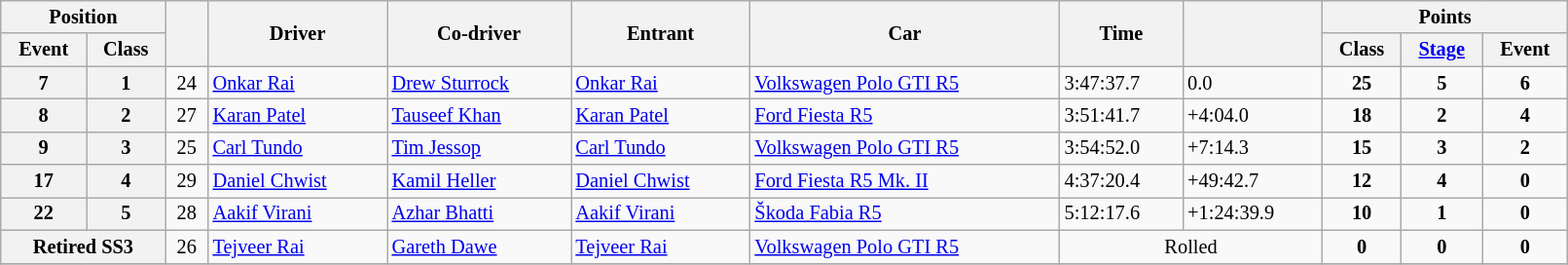<table class="wikitable" width=85% style="font-size: 85%;">
<tr>
<th colspan="2">Position</th>
<th rowspan="2"></th>
<th rowspan="2">Driver</th>
<th rowspan="2">Co-driver</th>
<th rowspan="2">Entrant</th>
<th rowspan="2">Car</th>
<th rowspan="2">Time</th>
<th rowspan="2"></th>
<th colspan="3">Points</th>
</tr>
<tr>
<th>Event</th>
<th>Class</th>
<th>Class</th>
<th><a href='#'>Stage</a></th>
<th>Event</th>
</tr>
<tr>
<th>7</th>
<th>1</th>
<td align="center">24</td>
<td><a href='#'>Onkar Rai</a></td>
<td><a href='#'>Drew Sturrock</a></td>
<td><a href='#'>Onkar Rai</a></td>
<td><a href='#'>Volkswagen Polo GTI R5</a></td>
<td>3:47:37.7</td>
<td>0.0</td>
<td align="center"><strong>25</strong></td>
<td align="center"><strong>5</strong></td>
<td align="center"><strong>6</strong></td>
</tr>
<tr>
<th>8</th>
<th>2</th>
<td align="center">27</td>
<td><a href='#'>Karan Patel</a></td>
<td><a href='#'>Tauseef Khan</a></td>
<td><a href='#'>Karan Patel</a></td>
<td><a href='#'>Ford Fiesta R5</a></td>
<td>3:51:41.7</td>
<td>+4:04.0</td>
<td align="center"><strong>18</strong></td>
<td align="center"><strong>2</strong></td>
<td align="center"><strong>4</strong></td>
</tr>
<tr>
<th>9</th>
<th>3</th>
<td align="center">25</td>
<td><a href='#'>Carl Tundo</a></td>
<td><a href='#'>Tim Jessop</a></td>
<td><a href='#'>Carl Tundo</a></td>
<td><a href='#'>Volkswagen Polo GTI R5</a></td>
<td>3:54:52.0</td>
<td>+7:14.3</td>
<td align="center"><strong>15</strong></td>
<td align="center"><strong>3</strong></td>
<td align="center"><strong>2</strong></td>
</tr>
<tr>
<th>17</th>
<th>4</th>
<td align="center">29</td>
<td><a href='#'>Daniel Chwist</a></td>
<td><a href='#'>Kamil Heller</a></td>
<td><a href='#'>Daniel Chwist</a></td>
<td><a href='#'>Ford Fiesta R5 Mk. II</a></td>
<td>4:37:20.4</td>
<td>+49:42.7</td>
<td align="center"><strong>12</strong></td>
<td align="center"><strong>4</strong></td>
<td align="center"><strong>0</strong></td>
</tr>
<tr>
<th>22</th>
<th>5</th>
<td align="center">28</td>
<td><a href='#'>Aakif Virani</a></td>
<td><a href='#'>Azhar Bhatti</a></td>
<td><a href='#'>Aakif Virani</a></td>
<td><a href='#'>Škoda Fabia R5</a></td>
<td>5:12:17.6</td>
<td>+1:24:39.9</td>
<td align="center"><strong>10</strong></td>
<td align="center"><strong>1</strong></td>
<td align="center"><strong>0</strong></td>
</tr>
<tr>
<th colspan="2">Retired SS3</th>
<td align="center">26</td>
<td><a href='#'>Tejveer Rai</a></td>
<td><a href='#'>Gareth Dawe</a></td>
<td><a href='#'>Tejveer Rai</a></td>
<td><a href='#'>Volkswagen Polo GTI R5</a></td>
<td colspan="2" align="center">Rolled</td>
<td align="center"><strong>0</strong></td>
<td align="center"><strong>0</strong></td>
<td align="center"><strong>0</strong></td>
</tr>
<tr>
</tr>
</table>
